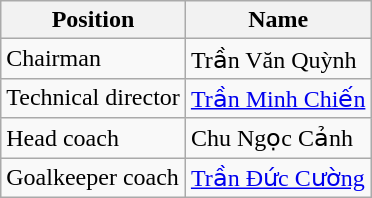<table class="wikitable">
<tr>
<th>Position</th>
<th>Name</th>
</tr>
<tr>
<td>Chairman</td>
<td> Trần Văn Quỳnh</td>
</tr>
<tr>
<td>Technical director</td>
<td> <a href='#'>Trần Minh Chiến</a></td>
</tr>
<tr>
<td>Head coach</td>
<td> Chu Ngọc Cảnh</td>
</tr>
<tr>
<td>Goalkeeper coach</td>
<td> <a href='#'>Trần Đức Cường</a></td>
</tr>
</table>
